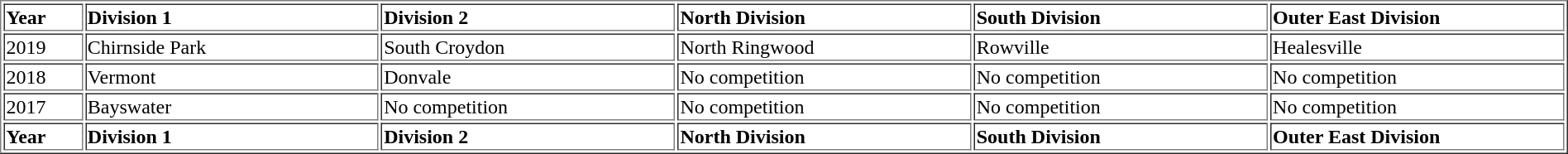<table width="100%" border="1">
<tr>
<td width="40"><strong>Year</strong></td>
<td width="160"><strong>Division 1</strong></td>
<td width="160"><strong>Division 2</strong></td>
<td width="160"><strong>North Division</strong></td>
<td width="160"><strong>South Division</strong></td>
<td width="160"><strong>Outer East Division</strong></td>
</tr>
<tr>
<td>2019</td>
<td>Chirnside Park</td>
<td>South Croydon</td>
<td>North Ringwood</td>
<td>Rowville</td>
<td>Healesville</td>
</tr>
<tr>
<td>2018</td>
<td>Vermont</td>
<td>Donvale</td>
<td>No competition</td>
<td>No competition</td>
<td>No competition</td>
</tr>
<tr>
<td>2017</td>
<td>Bayswater</td>
<td>No competition</td>
<td>No competition</td>
<td>No competition</td>
<td>No competition</td>
</tr>
<tr>
<td><strong>Year</strong></td>
<td width="160"><strong>Division 1</strong></td>
<td width="160"><strong>Division 2</strong></td>
<td width="160"><strong>North Division</strong></td>
<td width="160"><strong>South Division</strong></td>
<td width="160"><strong>Outer East Division</strong></td>
</tr>
</table>
